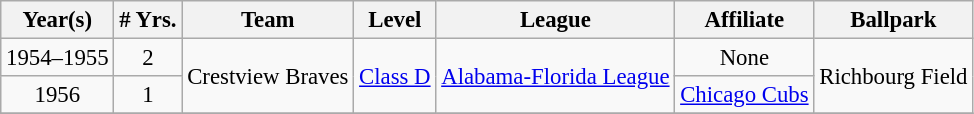<table class="wikitable" style="text-align:center; font-size: 95%;">
<tr>
<th>Year(s)</th>
<th># Yrs.</th>
<th>Team</th>
<th>Level</th>
<th>League</th>
<th>Affiliate</th>
<th>Ballpark</th>
</tr>
<tr>
<td>1954–1955</td>
<td>2</td>
<td rowspan=2>Crestview Braves</td>
<td rowspan=2><a href='#'>Class D</a></td>
<td rowspan=2><a href='#'>Alabama-Florida League</a></td>
<td>None</td>
<td rowspan=2>Richbourg Field</td>
</tr>
<tr>
<td>1956</td>
<td>1</td>
<td><a href='#'>Chicago Cubs</a></td>
</tr>
<tr>
</tr>
</table>
